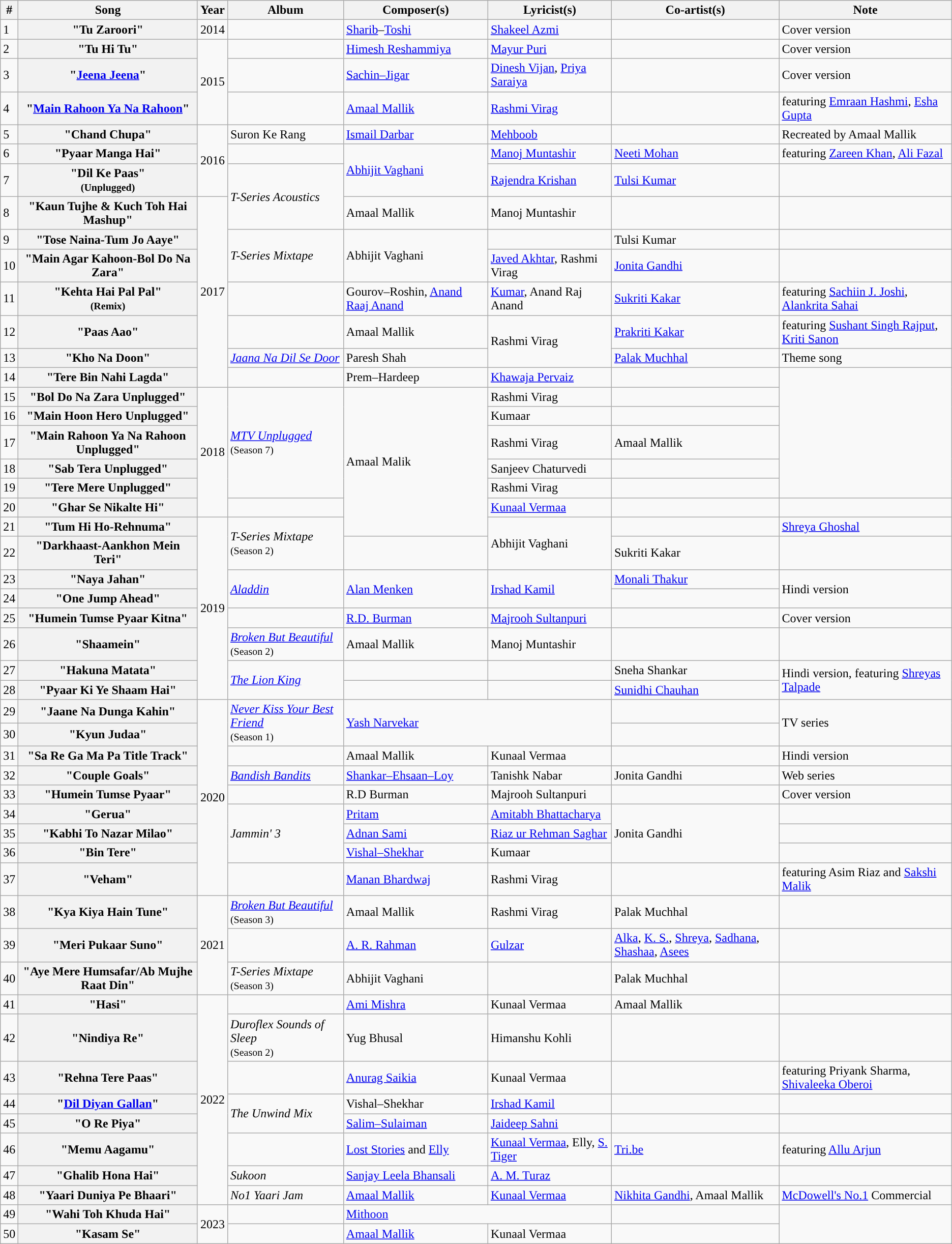<table class="wikitable plainrowheaders">
<tr>
<th>#</th>
<th scope="col">Song</th>
<th scope="col">Year</th>
<th scope="col">Album</th>
<th scope="col">Composer(s)</th>
<th scope="col">Lyricist(s)</th>
<th scope="col">Co-artist(s)</th>
<th scope="col">Note</th>
</tr>
<tr>
<td>1</td>
<th scope="row">"Tu Zaroori"</th>
<td>2014</td>
<td></td>
<td><a href='#'>Sharib</a>–<a href='#'>Toshi</a></td>
<td><a href='#'>Shakeel Azmi</a></td>
<td></td>
<td>Cover version</td>
</tr>
<tr>
<td>2</td>
<th scope="row">"Tu Hi Tu"</th>
<td rowspan="3">2015</td>
<td></td>
<td><a href='#'>Himesh Reshammiya</a></td>
<td><a href='#'>Mayur Puri</a></td>
<td></td>
<td>Cover version</td>
</tr>
<tr>
<td>3</td>
<th scope="row">"<a href='#'>Jeena Jeena</a>"</th>
<td></td>
<td><a href='#'>Sachin–Jigar</a></td>
<td><a href='#'>Dinesh Vijan</a>, <a href='#'>Priya Saraiya</a></td>
<td></td>
<td>Cover version</td>
</tr>
<tr>
<td>4</td>
<th scope="row">"<a href='#'>Main Rahoon Ya Na Rahoon</a>"</th>
<td></td>
<td><a href='#'>Amaal Mallik</a></td>
<td><a href='#'>Rashmi Virag</a></td>
<td></td>
<td>featuring <a href='#'>Emraan Hashmi</a>, <a href='#'>Esha Gupta</a></td>
</tr>
<tr>
<td>5</td>
<th scope="row">"Chand Chupa"</th>
<td rowspan="3">2016</td>
<td>Suron Ke Rang</td>
<td><a href='#'>Ismail Darbar</a></td>
<td><a href='#'>Mehboob</a></td>
<td></td>
<td>Recreated by Amaal Mallik</td>
</tr>
<tr>
<td>6</td>
<th scope="row">"Pyaar Manga Hai"</th>
<td></td>
<td rowspan="2"><a href='#'>Abhijit Vaghani</a></td>
<td><a href='#'>Manoj Muntashir</a></td>
<td><a href='#'>Neeti Mohan</a></td>
<td>featuring <a href='#'>Zareen Khan</a>, <a href='#'>Ali Fazal</a></td>
</tr>
<tr>
<td>7</td>
<th scope="row">"Dil Ke Paas"<br><small>(Unplugged)</small></th>
<td rowspan="2"><em>T-Series Acoustics</em></td>
<td><a href='#'>Rajendra Krishan</a></td>
<td><a href='#'>Tulsi Kumar</a></td>
<td></td>
</tr>
<tr>
<td>8</td>
<th scope="row">"Kaun Tujhe & Kuch Toh Hai Mashup"</th>
<td rowspan="7">2017</td>
<td>Amaal Mallik</td>
<td>Manoj Muntashir</td>
<td></td>
<td></td>
</tr>
<tr>
<td>9</td>
<th scope="row">"Tose Naina-Tum Jo Aaye"</th>
<td rowspan="2"><em>T-Series Mixtape</em></td>
<td rowspan="2">Abhijit Vaghani</td>
<td></td>
<td>Tulsi Kumar</td>
<td></td>
</tr>
<tr>
<td>10</td>
<th scope="row">"Main Agar Kahoon-Bol Do Na Zara"</th>
<td><a href='#'>Javed Akhtar</a>, Rashmi Virag</td>
<td><a href='#'>Jonita Gandhi</a></td>
<td></td>
</tr>
<tr>
<td>11</td>
<th scope="row">"Kehta Hai Pal Pal"<br><small>(Remix)</small></th>
<td></td>
<td>Gourov–Roshin, <a href='#'>Anand Raaj Anand</a></td>
<td><a href='#'>Kumar</a>, Anand Raj Anand</td>
<td><a href='#'>Sukriti Kakar</a></td>
<td>featuring <a href='#'>Sachiin J. Joshi</a>, <a href='#'>Alankrita Sahai</a></td>
</tr>
<tr>
<td>12</td>
<th scope="row">"Paas Aao"</th>
<td></td>
<td>Amaal Mallik</td>
<td rowspan="2">Rashmi Virag</td>
<td><a href='#'>Prakriti Kakar</a></td>
<td>featuring <a href='#'>Sushant Singh Rajput</a>, <a href='#'>Kriti Sanon</a></td>
</tr>
<tr>
<td>13</td>
<th scope="row">"Kho Na Doon"</th>
<td><em><a href='#'>Jaana Na Dil Se Door</a></em></td>
<td>Paresh Shah</td>
<td><a href='#'>Palak Muchhal</a></td>
<td>Theme song</td>
</tr>
<tr>
<td>14</td>
<th scope="row">"Tere Bin Nahi Lagda"</th>
<td></td>
<td>Prem–Hardeep</td>
<td><a href='#'>Khawaja Pervaiz</a></td>
<td></td>
</tr>
<tr>
<td>15</td>
<th scope="row">"Bol Do Na Zara Unplugged"</th>
<td rowspan="6">2018</td>
<td rowspan="5"><em><a href='#'>MTV Unplugged</a></em><br><small>(Season 7)</small></td>
<td rowspan="7">Amaal Malik</td>
<td>Rashmi Virag</td>
<td></td>
</tr>
<tr>
<td>16</td>
<th scope="row">"Main Hoon Hero Unplugged"</th>
<td>Kumaar</td>
<td></td>
</tr>
<tr>
<td>17</td>
<th scope="row">"Main Rahoon Ya Na Rahoon Unplugged"</th>
<td>Rashmi Virag</td>
<td>Amaal Mallik</td>
</tr>
<tr>
<td>18</td>
<th scope="row">"Sab Tera Unplugged"</th>
<td>Sanjeev Chaturvedi</td>
<td></td>
</tr>
<tr>
<td>19</td>
<th scope="row">"Tere Mere Unplugged"</th>
<td>Rashmi Virag</td>
<td></td>
</tr>
<tr>
<td>20</td>
<th scope="row">"Ghar Se Nikalte Hi"</th>
<td></td>
<td><a href='#'>Kunaal Vermaa</a></td>
<td></td>
<td></td>
</tr>
<tr>
<td>21</td>
<th scope="row">"Tum Hi Ho-Rehnuma"</th>
<td rowspan="8">2019</td>
<td rowspan="2"><em>T-Series Mixtape</em><br><small>(Season 2)</small></td>
<td rowspan="2">Abhijit Vaghani</td>
<td></td>
<td><a href='#'>Shreya Ghoshal</a></td>
</tr>
<tr>
<td>22</td>
<th scope="row">"Darkhaast-Aankhon Mein Teri"</th>
<td></td>
<td>Sukriti Kakar</td>
</tr>
<tr>
<td>23</td>
<th scope="row">"Naya Jahan"</th>
<td rowspan="2"><em><a href='#'>Aladdin</a></em></td>
<td rowspan="2"><a href='#'>Alan Menken</a></td>
<td rowspan="2"><a href='#'>Irshad Kamil</a></td>
<td><a href='#'>Monali Thakur</a></td>
<td rowspan="2">Hindi version</td>
</tr>
<tr>
<td>24</td>
<th scope="row">"One Jump Ahead"</th>
</tr>
<tr>
<td>25</td>
<th scope="row">"Humein Tumse Pyaar Kitna"</th>
<td></td>
<td><a href='#'>R.D. Burman</a></td>
<td><a href='#'>Majrooh Sultanpuri</a></td>
<td></td>
<td>Cover version</td>
</tr>
<tr>
<td>26</td>
<th scope="row">"Shaamein"</th>
<td><em><a href='#'>Broken But Beautiful</a></em><br><small>(Season 2)</small></td>
<td>Amaal Mallik</td>
<td>Manoj Muntashir</td>
<td></td>
</tr>
<tr>
<td>27</td>
<th scope="row">"Hakuna Matata"</th>
<td rowspan="2"><em><a href='#'>The Lion King</a></em></td>
<td></td>
<td></td>
<td>Sneha Shankar</td>
<td rowspan="2">Hindi version, featuring <a href='#'>Shreyas Talpade</a></td>
</tr>
<tr>
<td>28</td>
<th scope="row">"Pyaar Ki Ye Shaam Hai"</th>
<td></td>
<td></td>
<td><a href='#'>Sunidhi Chauhan</a></td>
</tr>
<tr>
<td>29</td>
<th scope="row">"Jaane Na Dunga Kahin"</th>
<td rowspan="9">2020</td>
<td rowspan="2"><em><a href='#'>Never Kiss Your Best Friend</a></em><br><small>(Season 1)</small></td>
<td colspan="2" rowspan="2"><a href='#'>Yash Narvekar</a></td>
<td></td>
<td rowspan="2">TV series</td>
</tr>
<tr>
<td>30</td>
<th scope="row">"Kyun Judaa"</th>
<td></td>
</tr>
<tr>
<td>31</td>
<th scope="row">"Sa Re Ga Ma Pa Title Track"</th>
<td></td>
<td>Amaal Mallik</td>
<td>Kunaal Vermaa</td>
<td></td>
<td>Hindi version</td>
</tr>
<tr>
<td>32</td>
<th scope="row">"Couple Goals"</th>
<td><em><a href='#'>Bandish Bandits</a></em></td>
<td><a href='#'>Shankar–Ehsaan–Loy</a></td>
<td>Tanishk Nabar</td>
<td>Jonita Gandhi</td>
<td>Web series</td>
</tr>
<tr>
<td>33</td>
<th scope="row">"Humein Tumse Pyaar"</th>
<td></td>
<td>R.D Burman</td>
<td>Majrooh Sultanpuri</td>
<td></td>
<td>Cover version</td>
</tr>
<tr>
<td>34</td>
<th scope="row">"Gerua"</th>
<td rowspan="3"><em>Jammin' 3</em></td>
<td><a href='#'>Pritam</a></td>
<td><a href='#'>Amitabh Bhattacharya</a></td>
<td rowspan="3">Jonita Gandhi</td>
<td></td>
</tr>
<tr>
<td>35</td>
<th scope="row">"Kabhi To Nazar Milao"</th>
<td><a href='#'>Adnan Sami</a></td>
<td><a href='#'>Riaz ur Rehman Saghar</a></td>
<td></td>
</tr>
<tr>
<td>36</td>
<th scope="row">"Bin Tere"</th>
<td><a href='#'>Vishal–Shekhar</a></td>
<td>Kumaar</td>
<td></td>
</tr>
<tr>
<td>37</td>
<th scope="row">"Veham"</th>
<td></td>
<td><a href='#'>Manan Bhardwaj</a></td>
<td>Rashmi Virag</td>
<td></td>
<td>featuring Asim Riaz and <a href='#'>Sakshi Malik</a></td>
</tr>
<tr>
<td>38</td>
<th scope="row">"Kya Kiya Hain Tune"</th>
<td rowspan="3">2021</td>
<td><em><a href='#'>Broken But Beautiful</a></em> <br><small>(Season 3)</small></td>
<td>Amaal Mallik</td>
<td>Rashmi Virag</td>
<td>Palak Muchhal</td>
<td></td>
</tr>
<tr>
<td>39</td>
<th scope="row">"Meri Pukaar Suno"</th>
<td></td>
<td><a href='#'>A. R. Rahman</a></td>
<td><a href='#'>Gulzar</a></td>
<td><a href='#'>Alka</a>, <a href='#'>K. S.</a>, <a href='#'>Shreya</a>, <a href='#'>Sadhana</a>, <a href='#'>Shashaa</a>, <a href='#'>Asees</a></td>
<td></td>
</tr>
<tr>
<td>40</td>
<th scope="row">"Aye Mere Humsafar/Ab Mujhe Raat Din"</th>
<td><em>T-Series Mixtape</em><br><small>(Season 3)</small></td>
<td>Abhijit Vaghani</td>
<td></td>
<td>Palak Muchhal</td>
<td></td>
</tr>
<tr>
<td>41</td>
<th scope="row">"Hasi"</th>
<td rowspan="8">2022</td>
<td></td>
<td><a href='#'>Ami Mishra</a></td>
<td>Kunaal Vermaa</td>
<td>Amaal Mallik</td>
</tr>
<tr>
<td>42</td>
<th scope="row">"Nindiya Re"</th>
<td><em>Duroflex Sounds of Sleep</em><br><small>(Season 2)</small></td>
<td>Yug Bhusal</td>
<td>Himanshu Kohli</td>
<td></td>
<td></td>
</tr>
<tr>
<td>43</td>
<th scope="row">"Rehna Tere Paas"</th>
<td></td>
<td><a href='#'>Anurag Saikia</a></td>
<td>Kunaal Vermaa</td>
<td></td>
<td>featuring Priyank Sharma, <a href='#'>Shivaleeka Oberoi</a></td>
</tr>
<tr>
<td>44</td>
<th scope="row">"<a href='#'>Dil Diyan Gallan</a>"</th>
<td rowspan="2"><em>The Unwind Mix</em></td>
<td>Vishal–Shekhar</td>
<td><a href='#'>Irshad Kamil</a></td>
<td></td>
<td></td>
</tr>
<tr>
<td>45</td>
<th scope="row">"O Re Piya"</th>
<td><a href='#'>Salim–Sulaiman</a></td>
<td><a href='#'>Jaideep Sahni</a></td>
<td></td>
<td></td>
</tr>
<tr>
<td>46</td>
<th scope="row">"Memu Aagamu"</th>
<td></td>
<td><a href='#'>Lost Stories</a> and <a href='#'>Elly</a></td>
<td><a href='#'>Kunaal Vermaa</a>, Elly, <a href='#'>S. Tiger</a></td>
<td><a href='#'>Tri.be</a></td>
<td>featuring <a href='#'>Allu Arjun</a></td>
</tr>
<tr>
<td>47</td>
<th scope="row">"Ghalib Hona Hai"</th>
<td><em>Sukoon</em></td>
<td><a href='#'>Sanjay Leela Bhansali</a></td>
<td><a href='#'>A. M. Turaz</a></td>
<td></td>
<td></td>
</tr>
<tr>
<td>48</td>
<th scope="row">"Yaari Duniya Pe Bhaari"</th>
<td><em>No1 Yaari Jam</em></td>
<td><a href='#'>Amaal Mallik</a></td>
<td><a href='#'>Kunaal Vermaa</a></td>
<td><a href='#'>Nikhita Gandhi</a>, Amaal Mallik</td>
<td><a href='#'>McDowell's No.1</a> Commercial</td>
</tr>
<tr>
<td>49</td>
<th scope="row">"Wahi Toh Khuda Hai"</th>
<td rowspan="2">2023</td>
<td></td>
<td colspan="2"><a href='#'>Mithoon</a></td>
<td></td>
</tr>
<tr>
<td>50</td>
<th scope="row">"Kasam Se"</th>
<td></td>
<td><a href='#'>Amaal Mallik</a></td>
<td>Kunaal Vermaa</td>
<td></td>
</tr>
</table>
